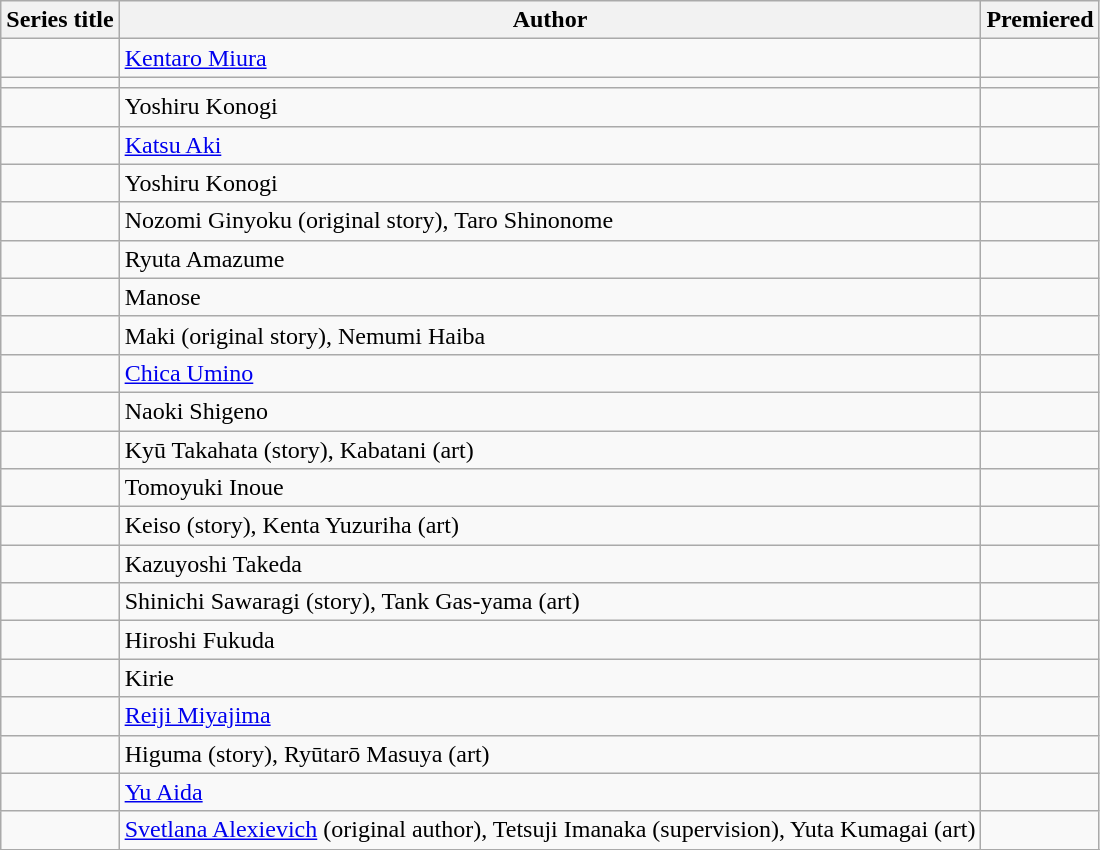<table class="wikitable sortable">
<tr>
<th>Series title</th>
<th>Author</th>
<th>Premiered</th>
</tr>
<tr>
<td></td>
<td><a href='#'>Kentaro Miura</a></td>
<td></td>
</tr>
<tr>
<td></td>
<td></td>
<td></td>
</tr>
<tr>
<td></td>
<td>Yoshiru Konogi</td>
<td></td>
</tr>
<tr>
<td></td>
<td><a href='#'>Katsu Aki</a></td>
<td></td>
</tr>
<tr>
<td></td>
<td>Yoshiru Konogi</td>
<td></td>
</tr>
<tr>
<td></td>
<td>Nozomi Ginyoku (original story), Taro Shinonome</td>
<td></td>
</tr>
<tr>
<td></td>
<td>Ryuta Amazume</td>
<td></td>
</tr>
<tr>
<td></td>
<td>Manose</td>
<td></td>
</tr>
<tr>
<td></td>
<td>Maki (original story), Nemumi Haiba</td>
<td></td>
</tr>
<tr>
<td></td>
<td><a href='#'>Chica Umino</a></td>
<td></td>
</tr>
<tr>
<td></td>
<td>Naoki Shigeno</td>
<td></td>
</tr>
<tr>
<td></td>
<td>Kyū Takahata (story), Kabatani (art)</td>
<td></td>
</tr>
<tr>
<td></td>
<td>Tomoyuki Inoue</td>
<td></td>
</tr>
<tr>
<td></td>
<td>Keiso (story), Kenta Yuzuriha (art)</td>
<td></td>
</tr>
<tr>
<td></td>
<td>Kazuyoshi Takeda</td>
<td></td>
</tr>
<tr>
<td></td>
<td>Shinichi Sawaragi (story), Tank Gas-yama (art)</td>
<td></td>
</tr>
<tr>
<td></td>
<td>Hiroshi Fukuda</td>
<td></td>
</tr>
<tr>
<td></td>
<td>Kirie</td>
<td></td>
</tr>
<tr>
<td></td>
<td><a href='#'>Reiji Miyajima</a></td>
<td></td>
</tr>
<tr>
<td></td>
<td>Higuma (story), Ryūtarō Masuya (art)</td>
<td></td>
</tr>
<tr>
<td></td>
<td><a href='#'>Yu Aida</a></td>
<td></td>
</tr>
<tr>
<td></td>
<td><a href='#'>Svetlana Alexievich</a> (original author), Tetsuji Imanaka (supervision), Yuta Kumagai (art)</td>
<td></td>
</tr>
<tr>
</tr>
</table>
